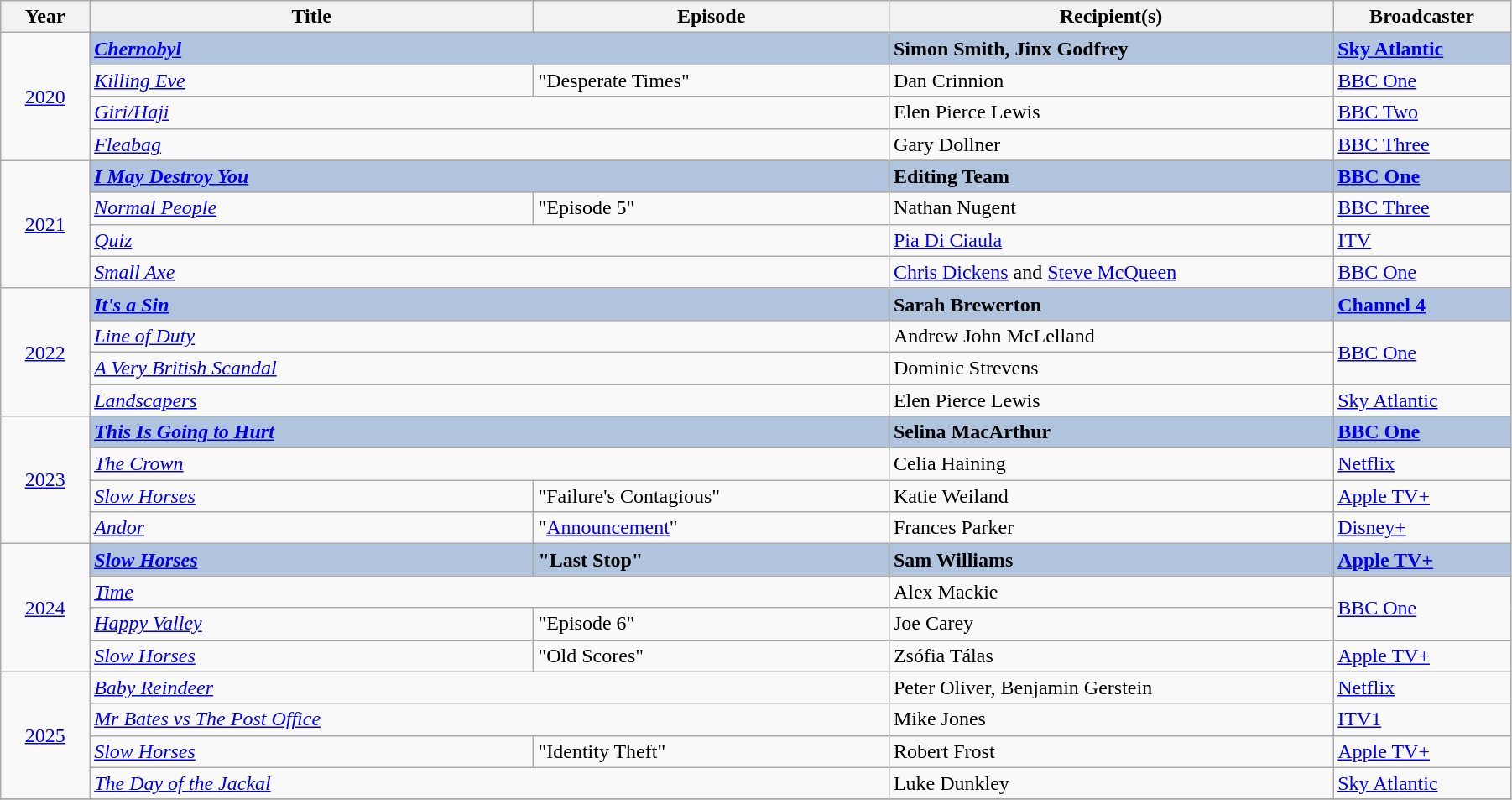<table class="wikitable" width="95%">
<tr>
<th width=5%>Year</th>
<th width=25%>Title</th>
<th width=20%>Episode</th>
<th width=25%><strong>Recipient(s)</strong></th>
<th width=10%><strong>Broadcaster</strong></th>
</tr>
<tr>
<td rowspan="4" style="text-align:center;"><a href='#'>2020</a><br></td>
<td colspan="2" style="background:#B0C4DE;"><strong><em><a href='#'>Chernobyl</a></em></strong></td>
<td style="background:#B0C4DE;"><strong>Simon Smith, Jinx Godfrey</strong></td>
<td style="background:#B0C4DE;"><strong><a href='#'>Sky Atlantic</a></strong></td>
</tr>
<tr>
<td><em><a href='#'>Killing Eve</a></em></td>
<td>"Desperate Times"</td>
<td>Dan Crinnion</td>
<td><a href='#'>BBC One</a></td>
</tr>
<tr>
<td colspan="2"><em><a href='#'>Giri/Haji</a></em></td>
<td>Elen Pierce Lewis</td>
<td><a href='#'>BBC Two</a></td>
</tr>
<tr>
<td colspan="2"><em><a href='#'>Fleabag</a></em></td>
<td>Gary Dollner</td>
<td><a href='#'>BBC Three</a></td>
</tr>
<tr>
<td rowspan="4" style="text-align:center;"><a href='#'>2021</a><br></td>
<td style="background:#B0C4DE;" colspan="2"><strong><em><a href='#'>I May Destroy You</a></em></strong></td>
<td style="background:#B0C4DE;"><strong>Editing Team</strong></td>
<td style="background:#B0C4DE;"><strong><a href='#'>BBC One</a></strong></td>
</tr>
<tr>
<td><em><a href='#'>Normal People</a></em></td>
<td>"Episode 5"</td>
<td>Nathan Nugent</td>
<td><a href='#'>BBC Three</a></td>
</tr>
<tr>
<td colspan="2"><em><a href='#'>Quiz</a></em></td>
<td><a href='#'>Pia Di Ciaula</a></td>
<td><a href='#'>ITV</a></td>
</tr>
<tr>
<td colspan="2"><em><a href='#'>Small Axe</a></em></td>
<td><a href='#'>Chris Dickens</a> and <a href='#'>Steve McQueen</a></td>
<td><a href='#'>BBC One</a></td>
</tr>
<tr>
<td rowspan="4" style="text-align:center;"><a href='#'>2022</a><br></td>
<td style="background:#B0C4DE;" colspan="2"><strong><em><a href='#'>It's a Sin</a></em></strong></td>
<td style="background:#B0C4DE;"><strong>Sarah Brewerton</strong></td>
<td style="background:#B0C4DE;"><strong><a href='#'>Channel 4</a></strong></td>
</tr>
<tr>
<td colspan="2"><em><a href='#'>Line of Duty</a></em></td>
<td>Andrew John McLelland</td>
<td rowspan="2"><a href='#'>BBC One</a></td>
</tr>
<tr>
<td colspan="2"><em><a href='#'>A Very British Scandal</a></em></td>
<td>Dominic Strevens</td>
</tr>
<tr>
<td colspan="2"><em><a href='#'>Landscapers</a></em></td>
<td>Elen Pierce Lewis</td>
<td><a href='#'>Sky Atlantic</a></td>
</tr>
<tr>
<td rowspan="4" style="text-align:center;"><a href='#'>2023</a><br></td>
<td style="background:#B0C4DE;" colspan="2"><strong><em><a href='#'>This Is Going to Hurt</a></em></strong></td>
<td style="background:#B0C4DE;"><strong>Selina MacArthur</strong></td>
<td style="background:#B0C4DE;"><strong><a href='#'>BBC One</a></strong></td>
</tr>
<tr>
<td colspan="2"><em><a href='#'>The Crown</a></em></td>
<td>Celia Haining</td>
<td><a href='#'>Netflix</a></td>
</tr>
<tr>
<td><em><a href='#'>Slow Horses</a></em></td>
<td>"Failure's Contagious"</td>
<td>Katie Weiland</td>
<td><a href='#'>Apple TV+</a></td>
</tr>
<tr>
<td><em><a href='#'>Andor</a></em></td>
<td>"<a href='#'>Announcement</a>"</td>
<td>Frances Parker</td>
<td><a href='#'>Disney+</a></td>
</tr>
<tr>
<td rowspan="4" style="text-align:center;"><a href='#'>2024</a><br></td>
<td style="background:#B0C4DE;"><strong><em><a href='#'>Slow Horses</a></em></strong></td>
<td style="background:#B0C4DE;"><strong>"Last Stop"</strong></td>
<td style="background:#B0C4DE;"><strong>Sam Williams</strong></td>
<td style="background:#B0C4DE;"><strong><a href='#'>Apple TV+</a></strong></td>
</tr>
<tr>
<td colspan="2"><em><a href='#'>Time</a></em></td>
<td>Alex Mackie</td>
<td rowspan="2"><a href='#'>BBC One</a></td>
</tr>
<tr>
<td><em><a href='#'>Happy Valley</a></em></td>
<td>"Episode 6"</td>
<td>Joe Carey</td>
</tr>
<tr>
<td><em><a href='#'>Slow Horses</a></em></td>
<td>"Old Scores"</td>
<td>Zsófia Tálas</td>
<td><a href='#'>Apple TV+</a></td>
</tr>
<tr>
<td rowspan="4" style="text-align:center;"><a href='#'>2025</a><br></td>
<td colspan="2"><em><a href='#'>Baby Reindeer</a></em></td>
<td>Peter Oliver, Benjamin Gerstein</td>
<td><a href='#'>Netflix</a></td>
</tr>
<tr>
<td colspan="2"><em><a href='#'>Mr Bates vs The Post Office</a></em></td>
<td>Mike Jones</td>
<td><a href='#'>ITV1</a></td>
</tr>
<tr>
<td><em><a href='#'>Slow Horses</a></em></td>
<td>"Identity Theft"</td>
<td>Robert Frost</td>
<td><a href='#'>Apple TV+</a></td>
</tr>
<tr>
<td colspan="2"><em><a href='#'>The Day of the Jackal</a></em></td>
<td>Luke Dunkley</td>
<td><a href='#'>Sky Atlantic</a></td>
</tr>
<tr>
</tr>
</table>
